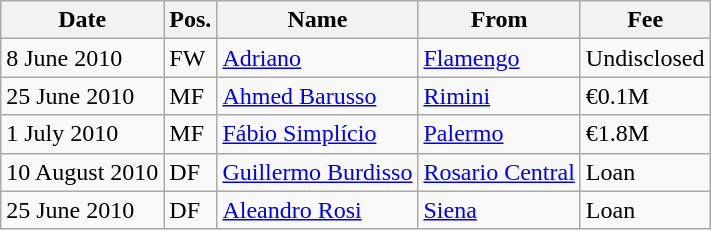<table class="wikitable">
<tr>
<th>Date</th>
<th>Pos.</th>
<th>Name</th>
<th>From</th>
<th>Fee</th>
</tr>
<tr>
<td>8 June 2010</td>
<td>FW</td>
<td> <a href='#'>Adriano</a></td>
<td> <a href='#'>Flamengo</a></td>
<td>Undisclosed</td>
</tr>
<tr>
<td>25 June 2010</td>
<td>MF</td>
<td> <a href='#'>Ahmed Barusso</a></td>
<td> <a href='#'>Rimini</a></td>
<td>€0.1M</td>
</tr>
<tr>
<td>1 July 2010</td>
<td>MF</td>
<td> <a href='#'>Fábio Simplício</a></td>
<td> <a href='#'>Palermo</a></td>
<td>€1.8M</td>
</tr>
<tr>
<td>10 August 2010</td>
<td>DF</td>
<td> <a href='#'>Guillermo Burdisso</a></td>
<td> <a href='#'>Rosario Central</a></td>
<td>Loan</td>
</tr>
<tr>
<td>25 June 2010</td>
<td>DF</td>
<td> <a href='#'>Aleandro Rosi</a></td>
<td> <a href='#'>Siena</a></td>
<td>Loan</td>
</tr>
</table>
